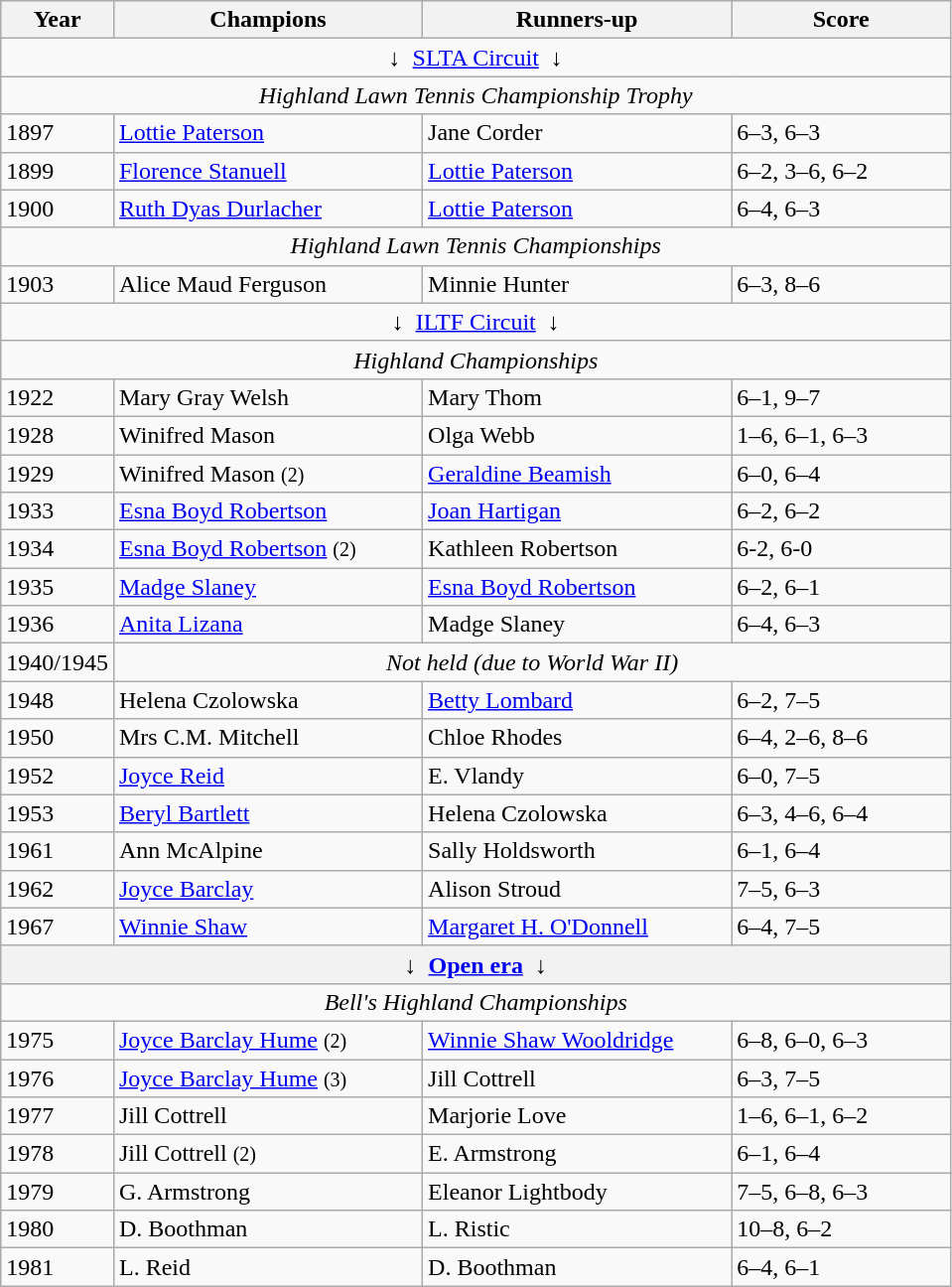<table class="wikitable sortable">
<tr>
<th style="width:60px;">Year</th>
<th style="width:200px;">Champions</th>
<th style="width:200px;">Runners-up</th>
<th style="width:140px;">Score</th>
</tr>
<tr>
<td colspan=4 align=center>↓  <a href='#'>SLTA Circuit</a>  ↓</td>
</tr>
<tr>
<td colspan=4 align=center><em>Highland Lawn Tennis Championship Trophy</em></td>
</tr>
<tr>
<td>1897</td>
<td> <a href='#'>Lottie Paterson</a></td>
<td> Jane Corder</td>
<td>6–3, 6–3</td>
</tr>
<tr>
<td>1899</td>
<td> <a href='#'>Florence Stanuell</a></td>
<td> <a href='#'>Lottie Paterson</a></td>
<td>6–2, 3–6, 6–2</td>
</tr>
<tr>
<td>1900</td>
<td> <a href='#'>Ruth Dyas Durlacher</a></td>
<td> <a href='#'>Lottie Paterson</a></td>
<td>6–4, 6–3</td>
</tr>
<tr>
<td colspan=4 align=center><em>Highland Lawn Tennis Championships</em></td>
</tr>
<tr>
<td>1903</td>
<td> Alice Maud Ferguson</td>
<td> Minnie Hunter</td>
<td>6–3, 8–6</td>
</tr>
<tr>
<td colspan=4 align=center>↓  <a href='#'>ILTF Circuit</a>  ↓</td>
</tr>
<tr>
<td colspan=4 align=center><em>Highland Championships</em></td>
</tr>
<tr>
<td>1922</td>
<td> Mary Gray Welsh</td>
<td> Mary Thom</td>
<td>6–1, 9–7</td>
</tr>
<tr>
<td>1928</td>
<td> Winifred Mason</td>
<td>  Olga Webb</td>
<td>1–6, 6–1, 6–3</td>
</tr>
<tr>
<td>1929</td>
<td> Winifred Mason  <small>(2)</small></td>
<td> <a href='#'>Geraldine Beamish</a></td>
<td>6–0, 6–4</td>
</tr>
<tr>
<td>1933</td>
<td> <a href='#'>Esna Boyd Robertson</a></td>
<td> <a href='#'>Joan Hartigan</a></td>
<td>6–2, 6–2</td>
</tr>
<tr>
<td>1934</td>
<td> <a href='#'>Esna Boyd Robertson</a>  <small>(2)</small></td>
<td> Kathleen Robertson</td>
<td>6-2, 6-0</td>
</tr>
<tr>
<td>1935</td>
<td> <a href='#'>Madge Slaney</a></td>
<td> <a href='#'>Esna Boyd Robertson</a></td>
<td>6–2, 6–1</td>
</tr>
<tr>
<td>1936</td>
<td> <a href='#'>Anita Lizana</a></td>
<td> Madge Slaney</td>
<td>6–4, 6–3</td>
</tr>
<tr>
<td>1940/1945</td>
<td colspan=4 align=center><em>Not held (due to World War II)</em></td>
</tr>
<tr>
<td>1948</td>
<td> Helena Czolowska</td>
<td> <a href='#'>Betty Lombard</a></td>
<td>6–2, 7–5</td>
</tr>
<tr>
<td>1950</td>
<td> Mrs C.M. Mitchell</td>
<td> Chloe Rhodes</td>
<td>6–4, 2–6, 8–6</td>
</tr>
<tr>
<td>1952</td>
<td> <a href='#'>Joyce Reid</a></td>
<td> E. Vlandy</td>
<td>6–0, 7–5</td>
</tr>
<tr>
<td>1953</td>
<td> <a href='#'>Beryl Bartlett</a></td>
<td> Helena Czolowska</td>
<td>6–3, 4–6, 6–4</td>
</tr>
<tr>
<td>1961</td>
<td> Ann McAlpine</td>
<td> Sally Holdsworth</td>
<td>6–1, 6–4</td>
</tr>
<tr>
<td>1962</td>
<td> <a href='#'>Joyce Barclay</a></td>
<td> Alison Stroud</td>
<td>7–5, 6–3</td>
</tr>
<tr>
<td>1967</td>
<td>  <a href='#'>Winnie Shaw</a></td>
<td> <a href='#'>Margaret H. O'Donnell</a></td>
<td>6–4, 7–5</td>
</tr>
<tr>
<th colspan=4 align=center>↓  <a href='#'>Open era</a>  ↓</th>
</tr>
<tr>
<td colspan=4 align=center><em>Bell's Highland Championships</em></td>
</tr>
<tr>
<td>1975</td>
<td> <a href='#'>Joyce Barclay Hume</a> <small>(2)</small></td>
<td> <a href='#'>Winnie Shaw Wooldridge</a></td>
<td>6–8, 6–0, 6–3</td>
</tr>
<tr>
<td>1976</td>
<td> <a href='#'>Joyce Barclay Hume</a>  <small>(3)</small></td>
<td> Jill Cottrell</td>
<td>6–3, 7–5</td>
</tr>
<tr>
<td>1977</td>
<td> Jill Cottrell</td>
<td> Marjorie Love</td>
<td>1–6, 6–1, 6–2</td>
</tr>
<tr>
<td>1978</td>
<td> Jill Cottrell  <small>(2)</small></td>
<td> E. Armstrong</td>
<td>6–1, 6–4</td>
</tr>
<tr>
<td>1979</td>
<td> G. Armstrong</td>
<td> Eleanor Lightbody</td>
<td>7–5, 6–8, 6–3</td>
</tr>
<tr>
<td>1980</td>
<td> D. Boothman</td>
<td> L. Ristic</td>
<td>10–8, 6–2</td>
</tr>
<tr>
<td>1981</td>
<td> L. Reid</td>
<td> D. Boothman</td>
<td>6–4, 6–1</td>
</tr>
</table>
